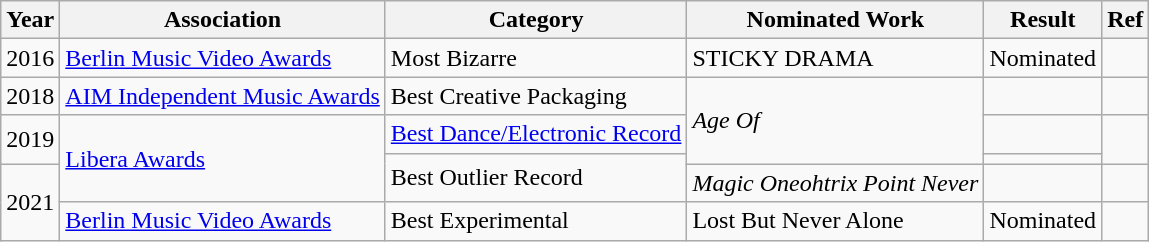<table class="wikitable">
<tr>
<th>Year</th>
<th>Association</th>
<th>Category</th>
<th>Nominated Work</th>
<th>Result</th>
<th>Ref</th>
</tr>
<tr>
<td>2016</td>
<td><a href='#'>Berlin Music Video Awards</a></td>
<td>Most Bizarre</td>
<td>STICKY DRAMA</td>
<td>Nominated</td>
<td></td>
</tr>
<tr>
<td>2018</td>
<td><a href='#'>AIM Independent Music Awards</a></td>
<td>Best Creative Packaging</td>
<td rowspan="3"><em>Age Of</em></td>
<td></td>
<td></td>
</tr>
<tr>
<td rowspan="2">2019</td>
<td rowspan="3"><a href='#'>Libera Awards</a></td>
<td><a href='#'>Best Dance/Electronic Record</a></td>
<td></td>
<td rowspan="2"></td>
</tr>
<tr>
<td rowspan="2">Best Outlier Record</td>
<td></td>
</tr>
<tr>
<td rowspan="2">2021</td>
<td><em>Magic Oneohtrix Point Never</em></td>
<td></td>
<td></td>
</tr>
<tr>
<td><a href='#'>Berlin Music Video Awards</a></td>
<td>Best Experimental</td>
<td>Lost But Never Alone</td>
<td>Nominated</td>
<td></td>
</tr>
</table>
